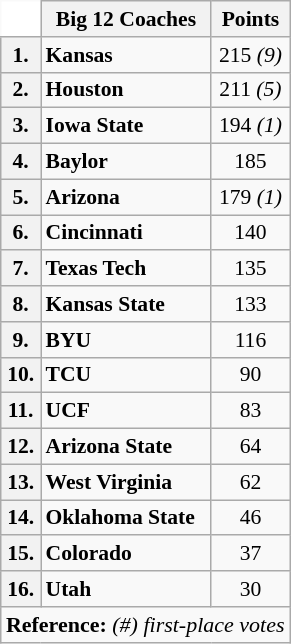<table class="wikitable" style="white-space:nowrap; font-size:90%;">
<tr>
<td ! colspan=1 style="background:white; border-top-style:hidden; border-left-style:hidden;"></td>
<th>Big 12 Coaches</th>
<th>Points</th>
</tr>
<tr>
<th>1.</th>
<td><strong>Kansas</strong></td>
<td align="center">215 <em>(9)</em></td>
</tr>
<tr>
<th>2.</th>
<td><strong>Houston</strong></td>
<td align="center">211 <em>(5)</em></td>
</tr>
<tr>
<th>3.</th>
<td><strong>Iowa State</strong></td>
<td align="center">194 <em>(1)</em></td>
</tr>
<tr>
<th>4.</th>
<td><strong>Baylor</strong></td>
<td align="center">185</td>
</tr>
<tr>
<th>5.</th>
<td><strong>Arizona</strong></td>
<td align="center">179 <em>(1)</em></td>
</tr>
<tr>
<th>6.</th>
<td><strong>Cincinnati</strong></td>
<td align="center">140</td>
</tr>
<tr>
<th>7.</th>
<td><strong>Texas Tech</strong></td>
<td align="center">135</td>
</tr>
<tr>
<th>8.</th>
<td><strong>Kansas State</strong></td>
<td align="center">133</td>
</tr>
<tr>
<th>9.</th>
<td><strong>BYU</strong></td>
<td align="center">116</td>
</tr>
<tr>
<th>10.</th>
<td><strong>TCU</strong></td>
<td align="center">90</td>
</tr>
<tr>
<th>11.</th>
<td><strong>UCF</strong></td>
<td align="center">83</td>
</tr>
<tr>
<th>12.</th>
<td><strong>Arizona State</strong></td>
<td align="center">64</td>
</tr>
<tr>
<th>13.</th>
<td><strong>West Virginia</strong></td>
<td align="center">62</td>
</tr>
<tr>
<th>14.</th>
<td><strong>Oklahoma State</strong></td>
<td align="center">46</td>
</tr>
<tr>
<th>15.</th>
<td><strong>Colorado</strong></td>
<td align="center">37</td>
</tr>
<tr>
<th>16.</th>
<td><strong>Utah</strong></td>
<td align="center">30</td>
</tr>
<tr>
<td colspan="4"  style="font-size:11pt; text-align:center;"><strong>Reference:</strong>  <em>(#) first-place votes</em></td>
</tr>
</table>
